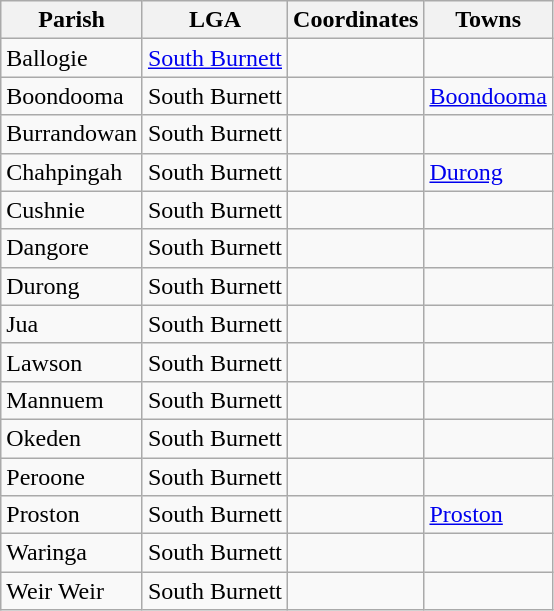<table class="wikitable sortable">
<tr>
<th>Parish</th>
<th>LGA</th>
<th>Coordinates</th>
<th>Towns</th>
</tr>
<tr>
<td>Ballogie</td>
<td><a href='#'>South Burnett</a></td>
<td></td>
<td></td>
</tr>
<tr>
<td>Boondooma</td>
<td>South Burnett</td>
<td></td>
<td><a href='#'>Boondooma</a></td>
</tr>
<tr>
<td>Burrandowan</td>
<td>South Burnett</td>
<td></td>
<td></td>
</tr>
<tr>
<td>Chahpingah</td>
<td>South Burnett</td>
<td></td>
<td><a href='#'>Durong</a></td>
</tr>
<tr>
<td>Cushnie</td>
<td>South Burnett</td>
<td></td>
<td></td>
</tr>
<tr>
<td>Dangore</td>
<td>South Burnett</td>
<td></td>
<td></td>
</tr>
<tr>
<td>Durong</td>
<td>South Burnett</td>
<td></td>
<td></td>
</tr>
<tr>
<td>Jua</td>
<td>South Burnett</td>
<td></td>
<td></td>
</tr>
<tr>
<td>Lawson</td>
<td>South Burnett</td>
<td></td>
<td></td>
</tr>
<tr>
<td>Mannuem</td>
<td>South Burnett</td>
<td></td>
<td></td>
</tr>
<tr>
<td>Okeden</td>
<td>South Burnett</td>
<td></td>
<td></td>
</tr>
<tr>
<td>Peroone</td>
<td>South Burnett</td>
<td></td>
<td></td>
</tr>
<tr>
<td>Proston</td>
<td>South Burnett</td>
<td></td>
<td><a href='#'>Proston</a></td>
</tr>
<tr>
<td>Waringa</td>
<td>South Burnett</td>
<td></td>
<td></td>
</tr>
<tr>
<td>Weir Weir</td>
<td>South Burnett</td>
<td></td>
<td></td>
</tr>
</table>
